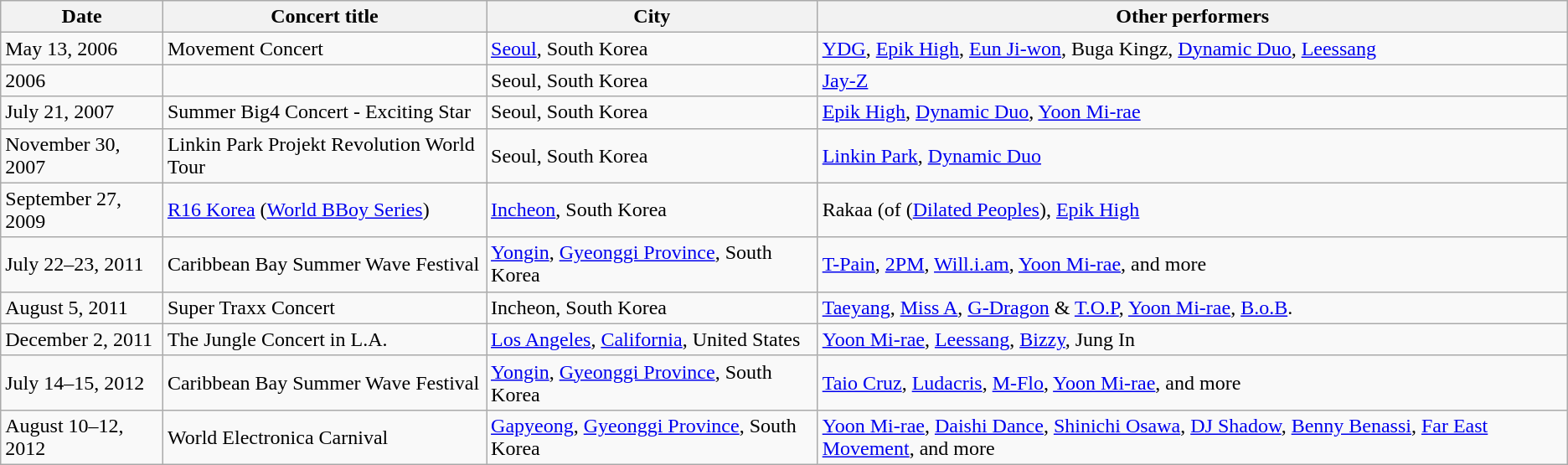<table class="wikitable">
<tr>
<th>Date</th>
<th>Concert title</th>
<th>City</th>
<th>Other performers</th>
</tr>
<tr>
<td>May 13, 2006</td>
<td>Movement Concert</td>
<td><a href='#'>Seoul</a>, South Korea</td>
<td><a href='#'>YDG</a>, <a href='#'>Epik High</a>, <a href='#'>Eun Ji-won</a>, Buga Kingz, <a href='#'>Dynamic Duo</a>, <a href='#'>Leessang</a></td>
</tr>
<tr>
<td>2006</td>
<td></td>
<td>Seoul, South Korea</td>
<td><a href='#'>Jay-Z</a></td>
</tr>
<tr>
<td>July 21, 2007</td>
<td>Summer Big4 Concert - Exciting Star</td>
<td>Seoul, South Korea</td>
<td><a href='#'>Epik High</a>, <a href='#'>Dynamic Duo</a>, <a href='#'>Yoon Mi-rae</a></td>
</tr>
<tr>
<td>November 30, 2007</td>
<td>Linkin Park Projekt Revolution World Tour</td>
<td>Seoul, South Korea</td>
<td><a href='#'>Linkin Park</a>, <a href='#'>Dynamic Duo</a></td>
</tr>
<tr>
<td>September 27, 2009</td>
<td><a href='#'>R16 Korea</a> (<a href='#'>World BBoy Series</a>)</td>
<td><a href='#'>Incheon</a>, South Korea</td>
<td>Rakaa (of (<a href='#'>Dilated Peoples</a>), <a href='#'>Epik High</a></td>
</tr>
<tr>
<td>July 22–23, 2011</td>
<td>Caribbean Bay Summer Wave Festival</td>
<td><a href='#'>Yongin</a>, <a href='#'>Gyeonggi Province</a>, South Korea</td>
<td><a href='#'>T-Pain</a>, <a href='#'>2PM</a>, <a href='#'>Will.i.am</a>, <a href='#'>Yoon Mi-rae</a>, and more</td>
</tr>
<tr>
<td>August 5, 2011</td>
<td>Super Traxx Concert</td>
<td>Incheon, South Korea</td>
<td><a href='#'>Taeyang</a>, <a href='#'>Miss A</a>, <a href='#'>G-Dragon</a> & <a href='#'>T.O.P</a>, <a href='#'>Yoon Mi-rae</a>, <a href='#'>B.o.B</a>.</td>
</tr>
<tr>
<td>December 2, 2011</td>
<td>The Jungle Concert in L.A.</td>
<td><a href='#'>Los Angeles</a>, <a href='#'>California</a>, United States</td>
<td><a href='#'>Yoon Mi-rae</a>, <a href='#'>Leessang</a>, <a href='#'>Bizzy</a>, Jung In</td>
</tr>
<tr>
<td>July 14–15, 2012</td>
<td>Caribbean Bay Summer Wave Festival</td>
<td><a href='#'>Yongin</a>, <a href='#'>Gyeonggi Province</a>, South Korea</td>
<td><a href='#'>Taio Cruz</a>, <a href='#'>Ludacris</a>, <a href='#'>M-Flo</a>, <a href='#'>Yoon Mi-rae</a>, and more</td>
</tr>
<tr>
<td>August 10–12, 2012</td>
<td>World Electronica Carnival</td>
<td><a href='#'>Gapyeong</a>, <a href='#'>Gyeonggi Province</a>, South Korea</td>
<td><a href='#'>Yoon Mi-rae</a>, <a href='#'>Daishi Dance</a>, <a href='#'>Shinichi Osawa</a>, <a href='#'>DJ Shadow</a>, <a href='#'>Benny Benassi</a>, <a href='#'>Far East Movement</a>, and more</td>
</tr>
</table>
